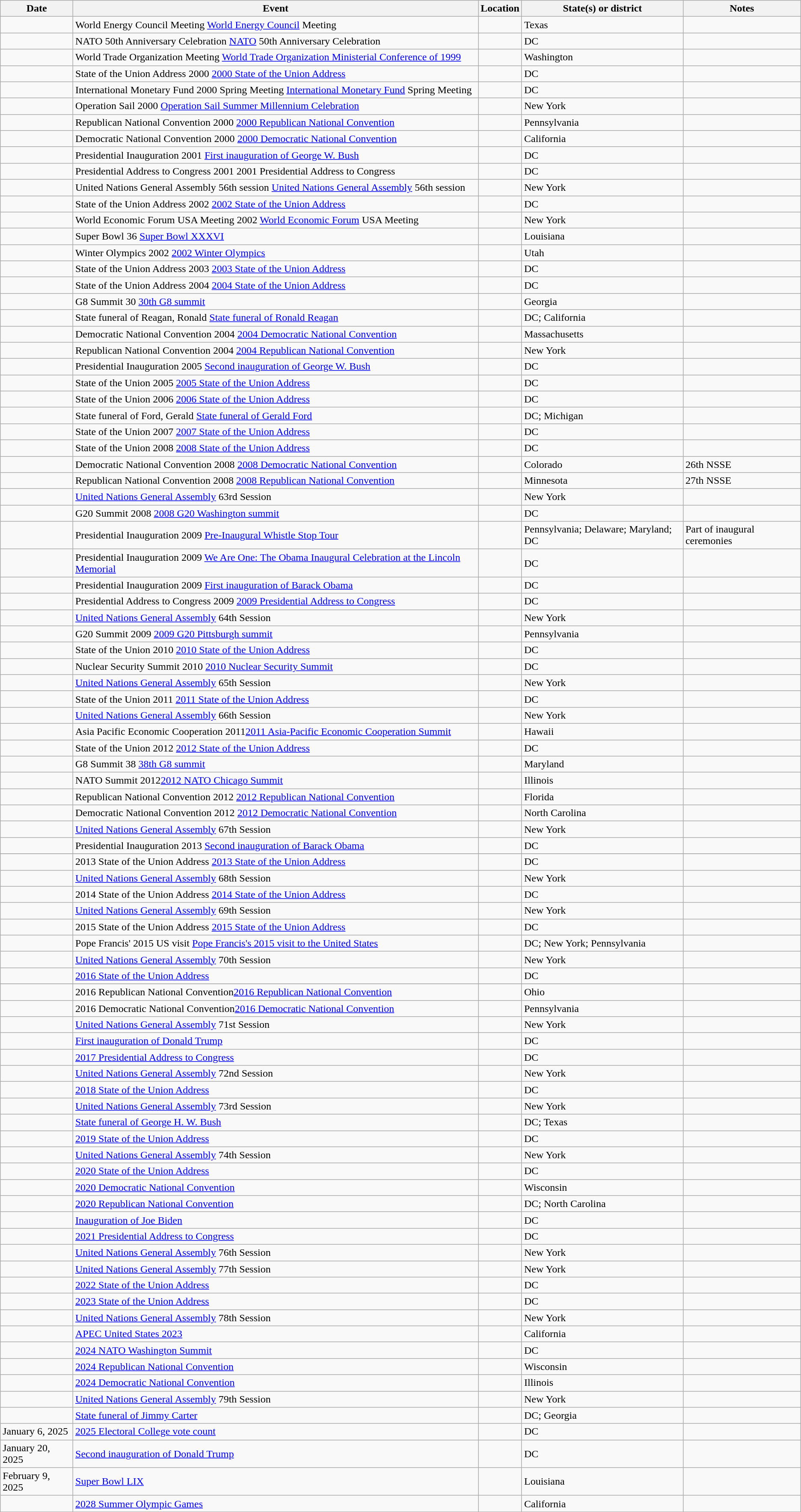<table class="wikitable sortable">
<tr>
<th>Date</th>
<th>Event</th>
<th>Location</th>
<th>State(s) or district</th>
<th>Notes</th>
</tr>
<tr>
<td></td>
<td><span>World Energy Council Meeting</span> <a href='#'>World Energy Council</a> Meeting</td>
<td></td>
<td>Texas</td>
<td></td>
</tr>
<tr>
<td></td>
<td><span>NATO 50th Anniversary Celebration</span> <a href='#'>NATO</a> 50th Anniversary Celebration</td>
<td></td>
<td>DC</td>
<td></td>
</tr>
<tr>
<td></td>
<td><span>World Trade Organization Meeting</span> <a href='#'>World Trade Organization Ministerial Conference of 1999</a></td>
<td></td>
<td>Washington</td>
<td></td>
</tr>
<tr>
<td></td>
<td><span>State of the Union Address 2000</span> <a href='#'>2000 State of the Union Address</a></td>
<td></td>
<td>DC</td>
<td></td>
</tr>
<tr>
<td></td>
<td><span>International Monetary Fund 2000 Spring Meeting</span> <a href='#'>International Monetary Fund</a> Spring Meeting</td>
<td></td>
<td>DC</td>
<td></td>
</tr>
<tr>
<td></td>
<td><span>Operation Sail 2000</span> <a href='#'>Operation Sail Summer Millennium Celebration</a></td>
<td></td>
<td>New York</td>
<td></td>
</tr>
<tr>
<td></td>
<td><span>Republican National Convention 2000</span> <a href='#'>2000 Republican National Convention</a></td>
<td></td>
<td>Pennsylvania</td>
<td></td>
</tr>
<tr>
<td></td>
<td><span>Democratic National Convention 2000</span> <a href='#'>2000 Democratic National Convention</a></td>
<td></td>
<td>California</td>
<td></td>
</tr>
<tr>
<td></td>
<td><span>Presidential Inauguration 2001</span> <a href='#'>First inauguration of George W. Bush</a></td>
<td></td>
<td>DC</td>
<td></td>
</tr>
<tr>
<td></td>
<td><span>Presidential Address to Congress 2001</span> 2001 Presidential Address to Congress</td>
<td></td>
<td>DC</td>
<td></td>
</tr>
<tr>
<td></td>
<td><span>United Nations General Assembly 56th session</span> <a href='#'>United Nations General Assembly</a> 56th session</td>
<td></td>
<td>New York</td>
<td></td>
</tr>
<tr>
<td></td>
<td><span>State of the Union Address 2002</span> <a href='#'>2002 State of the Union Address</a></td>
<td></td>
<td>DC</td>
<td></td>
</tr>
<tr>
<td></td>
<td><span>World Economic Forum USA Meeting 2002</span> <a href='#'>World Economic Forum</a> USA Meeting</td>
<td></td>
<td>New York</td>
<td></td>
</tr>
<tr>
<td></td>
<td><span>Super Bowl 36</span> <a href='#'>Super Bowl XXXVI</a></td>
<td></td>
<td>Louisiana</td>
<td></td>
</tr>
<tr>
<td></td>
<td><span>Winter Olympics 2002</span> <a href='#'>2002 Winter Olympics</a></td>
<td></td>
<td>Utah</td>
<td></td>
</tr>
<tr>
<td></td>
<td><span>State of the Union Address 2003</span> <a href='#'>2003 State of the Union Address</a></td>
<td></td>
<td>DC</td>
<td></td>
</tr>
<tr>
<td></td>
<td><span>State of the Union Address 2004</span> <a href='#'>2004 State of the Union Address</a></td>
<td></td>
<td>DC</td>
<td></td>
</tr>
<tr>
<td></td>
<td><span>G8 Summit 30</span> <a href='#'>30th G8 summit</a></td>
<td></td>
<td>Georgia</td>
<td></td>
</tr>
<tr>
<td></td>
<td><span>State funeral of Reagan, Ronald</span> <a href='#'>State funeral of Ronald Reagan</a></td>
<td></td>
<td>DC; California</td>
<td></td>
</tr>
<tr>
<td></td>
<td><span>Democratic National Convention 2004</span> <a href='#'>2004 Democratic National Convention</a></td>
<td></td>
<td>Massachusetts</td>
<td></td>
</tr>
<tr>
<td></td>
<td><span>Republican National Convention 2004</span> <a href='#'>2004 Republican National Convention</a></td>
<td></td>
<td>New York</td>
<td></td>
</tr>
<tr>
<td></td>
<td><span>Presidential Inauguration 2005</span> <a href='#'>Second inauguration of George W. Bush</a></td>
<td></td>
<td>DC</td>
<td></td>
</tr>
<tr>
<td></td>
<td><span>State of the Union 2005</span> <a href='#'>2005 State of the Union Address</a></td>
<td></td>
<td>DC</td>
<td></td>
</tr>
<tr>
<td></td>
<td><span>State of the Union 2006</span> <a href='#'>2006 State of the Union Address</a></td>
<td></td>
<td>DC</td>
<td></td>
</tr>
<tr>
<td></td>
<td><span>State funeral of Ford, Gerald</span> <a href='#'>State funeral of Gerald Ford</a></td>
<td></td>
<td>DC; Michigan</td>
<td></td>
</tr>
<tr>
<td></td>
<td><span>State of the Union 2007</span> <a href='#'>2007 State of the Union Address</a></td>
<td></td>
<td>DC</td>
<td></td>
</tr>
<tr>
<td></td>
<td><span>State of the Union 2008</span> <a href='#'>2008 State of the Union Address</a></td>
<td></td>
<td>DC</td>
<td></td>
</tr>
<tr>
<td></td>
<td><span>Democratic National Convention 2008</span> <a href='#'>2008 Democratic National Convention</a></td>
<td></td>
<td>Colorado</td>
<td>26th NSSE</td>
</tr>
<tr>
<td></td>
<td><span>Republican National Convention 2008</span> <a href='#'>2008 Republican National Convention</a></td>
<td></td>
<td>Minnesota</td>
<td>27th NSSE</td>
</tr>
<tr>
<td></td>
<td><a href='#'>United Nations General Assembly</a> 63rd Session</td>
<td></td>
<td>New York</td>
<td></td>
</tr>
<tr>
<td></td>
<td><span>G20 Summit 2008</span> <a href='#'>2008 G20 Washington summit</a></td>
<td></td>
<td>DC</td>
<td></td>
</tr>
<tr>
<td></td>
<td><span>Presidential Inauguration 2009</span> <a href='#'>Pre-Inaugural Whistle Stop Tour</a></td>
<td></td>
<td>Pennsylvania; Delaware; Maryland; DC</td>
<td>Part of inaugural ceremonies</td>
</tr>
<tr>
<td></td>
<td><span>Presidential Inauguration 2009</span> <a href='#'>We Are One: The Obama Inaugural Celebration at the Lincoln Memorial</a></td>
<td></td>
<td>DC</td>
<td></td>
</tr>
<tr>
<td></td>
<td><span>Presidential Inauguration 2009</span> <a href='#'>First inauguration of Barack Obama</a></td>
<td></td>
<td>DC</td>
<td></td>
</tr>
<tr>
<td></td>
<td><span>Presidential Address to Congress 2009</span> <a href='#'>2009 Presidential Address to Congress</a></td>
<td></td>
<td>DC</td>
<td></td>
</tr>
<tr>
<td></td>
<td><a href='#'>United Nations General Assembly</a> 64th Session</td>
<td></td>
<td>New York</td>
<td></td>
</tr>
<tr>
<td></td>
<td><span>G20 Summit 2009</span> <a href='#'>2009 G20 Pittsburgh summit</a></td>
<td></td>
<td>Pennsylvania</td>
<td></td>
</tr>
<tr>
<td></td>
<td><span>State of the Union 2010</span> <a href='#'>2010 State of the Union Address</a></td>
<td></td>
<td>DC</td>
<td></td>
</tr>
<tr>
<td></td>
<td><span>Nuclear Security Summit 2010</span> <a href='#'>2010 Nuclear Security Summit</a></td>
<td></td>
<td>DC</td>
<td></td>
</tr>
<tr>
<td></td>
<td><a href='#'>United Nations General Assembly</a> 65th Session</td>
<td></td>
<td>New York</td>
<td></td>
</tr>
<tr>
<td></td>
<td><span>State of the Union 2011</span> <a href='#'>2011 State of the Union Address</a></td>
<td></td>
<td>DC</td>
<td></td>
</tr>
<tr>
<td></td>
<td><a href='#'>United Nations General Assembly</a> 66th Session</td>
<td></td>
<td>New York</td>
<td></td>
</tr>
<tr>
<td></td>
<td><span>Asia Pacific Economic Cooperation 2011</span><a href='#'>2011 Asia-Pacific Economic Cooperation Summit</a></td>
<td></td>
<td>Hawaii</td>
<td></td>
</tr>
<tr>
<td></td>
<td><span>State of the Union 2012</span> <a href='#'>2012 State of the Union Address</a></td>
<td></td>
<td>DC</td>
<td></td>
</tr>
<tr>
<td></td>
<td><span>G8 Summit 38</span> <a href='#'>38th G8 summit</a></td>
<td></td>
<td>Maryland</td>
<td></td>
</tr>
<tr>
<td></td>
<td><span>NATO Summit 2012</span><a href='#'>2012 NATO Chicago Summit</a></td>
<td></td>
<td>Illinois</td>
<td></td>
</tr>
<tr>
<td></td>
<td><span>Republican National Convention 2012</span> <a href='#'>2012 Republican National Convention</a></td>
<td></td>
<td>Florida</td>
<td></td>
</tr>
<tr>
<td></td>
<td><span>Democratic National Convention 2012</span> <a href='#'>2012 Democratic National Convention</a></td>
<td></td>
<td>North Carolina</td>
<td></td>
</tr>
<tr>
<td></td>
<td><a href='#'>United Nations General Assembly</a> 67th Session</td>
<td></td>
<td>New York</td>
<td></td>
</tr>
<tr>
<td></td>
<td><span>Presidential Inauguration 2013</span> <a href='#'>Second inauguration of Barack Obama</a></td>
<td></td>
<td>DC</td>
<td></td>
</tr>
<tr>
</tr>
<tr>
<td></td>
<td><span>2013 State of the Union Address</span> <a href='#'>2013 State of the Union Address</a></td>
<td></td>
<td>DC</td>
<td></td>
</tr>
<tr>
<td></td>
<td><a href='#'>United Nations General Assembly</a> 68th Session</td>
<td></td>
<td>New York</td>
<td></td>
</tr>
<tr>
<td></td>
<td><span>2014 State of the Union Address</span> <a href='#'>2014 State of the Union Address</a></td>
<td></td>
<td>DC</td>
<td></td>
</tr>
<tr>
<td></td>
<td><a href='#'>United Nations General Assembly</a> 69th Session</td>
<td></td>
<td>New York</td>
<td></td>
</tr>
<tr>
<td></td>
<td><span>2015 State of the Union Address</span> <a href='#'>2015 State of the Union Address</a></td>
<td></td>
<td>DC</td>
<td></td>
</tr>
<tr>
<td></td>
<td><span>Pope Francis' 2015 US visit</span> <a href='#'>Pope Francis's 2015 visit to the United States</a></td>
<td></td>
<td>DC; New York; Pennsylvania</td>
<td></td>
</tr>
<tr>
<td></td>
<td><a href='#'>United Nations General Assembly</a> 70th Session</td>
<td></td>
<td>New York</td>
<td></td>
</tr>
<tr>
<td></td>
<td><a href='#'>2016 State of the Union Address</a></td>
<td></td>
<td>DC</td>
<td></td>
</tr>
<tr>
</tr>
<tr>
<td></td>
<td><span>2016 Republican National Convention</span><a href='#'>2016 Republican National Convention</a></td>
<td></td>
<td>Ohio</td>
<td></td>
</tr>
<tr>
<td></td>
<td><span>2016 Democratic National Convention</span><a href='#'>2016 Democratic National Convention</a></td>
<td></td>
<td>Pennsylvania</td>
<td></td>
</tr>
<tr>
<td></td>
<td><a href='#'>United Nations General Assembly</a> 71st Session</td>
<td></td>
<td>New York</td>
<td></td>
</tr>
<tr>
<td></td>
<td><a href='#'>First inauguration of Donald Trump</a></td>
<td></td>
<td>DC</td>
<td></td>
</tr>
<tr>
<td></td>
<td><a href='#'>2017 Presidential Address to Congress</a></td>
<td></td>
<td>DC</td>
<td></td>
</tr>
<tr>
<td></td>
<td><a href='#'>United Nations General Assembly</a> 72nd Session</td>
<td></td>
<td>New York</td>
<td></td>
</tr>
<tr>
<td></td>
<td><a href='#'>2018 State of the Union Address</a></td>
<td></td>
<td>DC</td>
<td></td>
</tr>
<tr>
<td></td>
<td><a href='#'>United Nations General Assembly</a> 73rd Session</td>
<td></td>
<td>New York</td>
<td></td>
</tr>
<tr>
<td></td>
<td><a href='#'>State funeral of George H. W. Bush</a></td>
<td></td>
<td>DC; Texas</td>
<td></td>
</tr>
<tr>
<td></td>
<td><a href='#'>2019 State of the Union Address</a></td>
<td></td>
<td>DC</td>
<td></td>
</tr>
<tr>
<td></td>
<td><a href='#'>United Nations General Assembly</a> 74th Session</td>
<td></td>
<td>New York</td>
<td></td>
</tr>
<tr>
<td></td>
<td><a href='#'>2020 State of the Union Address</a></td>
<td></td>
<td>DC</td>
<td></td>
</tr>
<tr>
<td></td>
<td><a href='#'>2020 Democratic National Convention</a></td>
<td></td>
<td>Wisconsin</td>
<td></td>
</tr>
<tr>
<td></td>
<td><a href='#'>2020 Republican National Convention</a></td>
<td></td>
<td>DC; North Carolina</td>
<td></td>
</tr>
<tr>
<td></td>
<td><a href='#'>Inauguration of Joe Biden</a></td>
<td></td>
<td>DC</td>
<td></td>
</tr>
<tr>
<td></td>
<td><a href='#'>2021 Presidential Address to Congress</a></td>
<td></td>
<td>DC</td>
</tr>
<tr>
<td></td>
<td><a href='#'>United Nations General Assembly</a> 76th Session</td>
<td></td>
<td>New York</td>
<td></td>
</tr>
<tr>
<td></td>
<td><a href='#'>United Nations General Assembly</a> 77th Session</td>
<td></td>
<td>New York</td>
<td></td>
</tr>
<tr>
<td></td>
<td><a href='#'>2022 State of the Union Address</a></td>
<td></td>
<td>DC</td>
<td></td>
</tr>
<tr>
<td></td>
<td><a href='#'>2023 State of the Union Address</a></td>
<td></td>
<td>DC</td>
<td></td>
</tr>
<tr>
<td></td>
<td><a href='#'>United Nations General Assembly</a> 78th Session</td>
<td></td>
<td>New York</td>
<td></td>
</tr>
<tr>
<td></td>
<td><a href='#'>APEC United States 2023</a></td>
<td></td>
<td>California</td>
<td></td>
</tr>
<tr>
<td></td>
<td><a href='#'>2024 NATO Washington Summit</a></td>
<td></td>
<td>DC</td>
<td></td>
</tr>
<tr>
<td></td>
<td><a href='#'>2024 Republican National Convention</a></td>
<td></td>
<td>Wisconsin</td>
<td></td>
</tr>
<tr>
<td></td>
<td><a href='#'>2024 Democratic National Convention</a></td>
<td></td>
<td>Illinois</td>
<td></td>
</tr>
<tr>
<td></td>
<td><a href='#'>United Nations General Assembly</a> 79th Session</td>
<td></td>
<td>New York</td>
<td></td>
</tr>
<tr>
<td></td>
<td><a href='#'>State funeral of Jimmy Carter</a></td>
<td></td>
<td>DC; Georgia</td>
</tr>
<tr>
<td>January 6, 2025</td>
<td><a href='#'>2025 Electoral College vote count</a></td>
<td></td>
<td>DC</td>
<td></td>
</tr>
<tr>
<td>January 20, 2025</td>
<td><a href='#'>Second inauguration of Donald Trump</a></td>
<td></td>
<td>DC</td>
<td></td>
</tr>
<tr>
<td>February 9, 2025</td>
<td><a href='#'>Super Bowl LIX</a></td>
<td></td>
<td>Louisiana</td>
<td></td>
</tr>
<tr>
<td></td>
<td><a href='#'>2028 Summer Olympic Games</a></td>
<td></td>
<td>California</td>
<td></td>
</tr>
<tr>
</tr>
</table>
